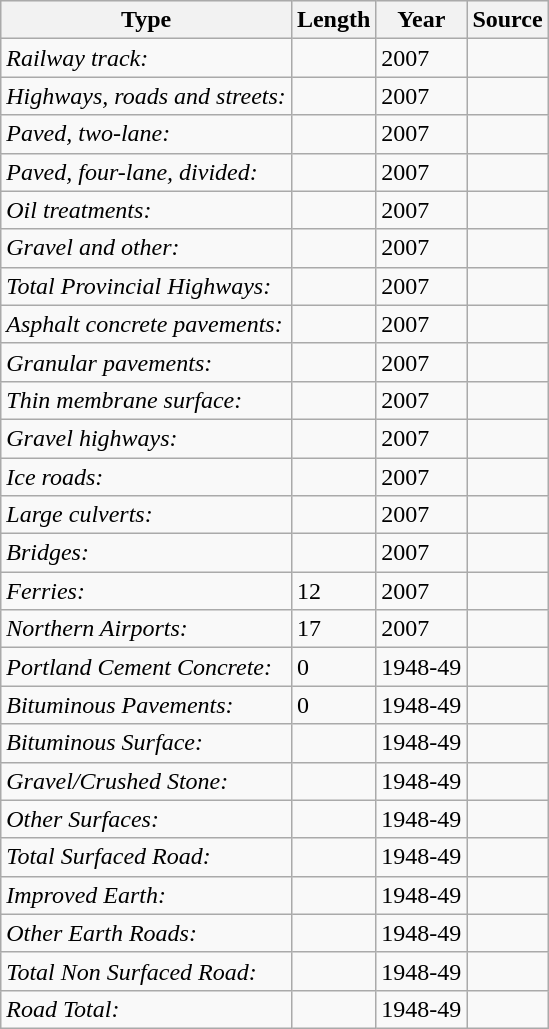<table class="wikitable sortable">
<tr bgcolor="#efefef">
<th>Type</th>
<th>Length</th>
<th>Year</th>
<th>Source</th>
</tr>
<tr>
<td><em>Railway track:</em></td>
<td></td>
<td>2007</td>
<td></td>
</tr>
<tr>
<td><em>Highways, roads and streets:</em></td>
<td></td>
<td>2007</td>
<td></td>
</tr>
<tr>
<td><em>Paved, two-lane:</em></td>
<td></td>
<td>2007</td>
<td></td>
</tr>
<tr>
<td><em>Paved, four-lane, divided:</em></td>
<td></td>
<td>2007</td>
<td></td>
</tr>
<tr>
<td><em>Oil treatments:</em></td>
<td></td>
<td>2007</td>
<td></td>
</tr>
<tr>
<td><em>Gravel and other:</em></td>
<td></td>
<td>2007</td>
<td></td>
</tr>
<tr>
<td><em>Total Provincial Highways:</em></td>
<td></td>
<td>2007</td>
<td></td>
</tr>
<tr>
<td><em>Asphalt concrete pavements:</em></td>
<td></td>
<td>2007</td>
<td></td>
</tr>
<tr>
<td><em>Granular pavements:</em></td>
<td></td>
<td>2007</td>
<td></td>
</tr>
<tr>
<td><em>Thin membrane surface:</em></td>
<td></td>
<td>2007</td>
<td></td>
</tr>
<tr>
<td><em>Gravel highways:</em></td>
<td></td>
<td>2007</td>
<td></td>
</tr>
<tr>
<td><em>Ice roads:</em></td>
<td></td>
<td>2007</td>
<td></td>
</tr>
<tr>
<td><em>Large culverts:</em></td>
<td></td>
<td>2007</td>
<td></td>
</tr>
<tr>
<td><em> Bridges:</em></td>
<td></td>
<td>2007</td>
<td></td>
</tr>
<tr>
<td><em>Ferries:</em></td>
<td>12</td>
<td>2007</td>
<td></td>
</tr>
<tr>
<td><em>Northern Airports:</em></td>
<td>17</td>
<td>2007</td>
<td></td>
</tr>
<tr>
<td><em>Portland Cement Concrete:</em></td>
<td>0</td>
<td>1948-49</td>
<td></td>
</tr>
<tr>
<td><em>Bituminous Pavements:</em></td>
<td>0</td>
<td>1948-49</td>
<td></td>
</tr>
<tr>
<td><em>Bituminous Surface:</em></td>
<td></td>
<td>1948-49</td>
<td></td>
</tr>
<tr>
<td><em>Gravel/Crushed Stone:</em></td>
<td></td>
<td>1948-49</td>
<td></td>
</tr>
<tr>
<td><em>Other Surfaces:</em></td>
<td></td>
<td>1948-49</td>
<td></td>
</tr>
<tr>
<td><em>Total Surfaced Road:</em></td>
<td></td>
<td>1948-49</td>
<td></td>
</tr>
<tr>
<td><em>Improved Earth:</em></td>
<td></td>
<td>1948-49</td>
<td></td>
</tr>
<tr>
<td><em>Other Earth Roads:</em></td>
<td></td>
<td>1948-49</td>
<td></td>
</tr>
<tr>
<td><em>Total Non Surfaced Road:</em></td>
<td></td>
<td>1948-49</td>
<td></td>
</tr>
<tr>
<td><em>Road Total:</em></td>
<td></td>
<td>1948-49</td>
<td></td>
</tr>
</table>
